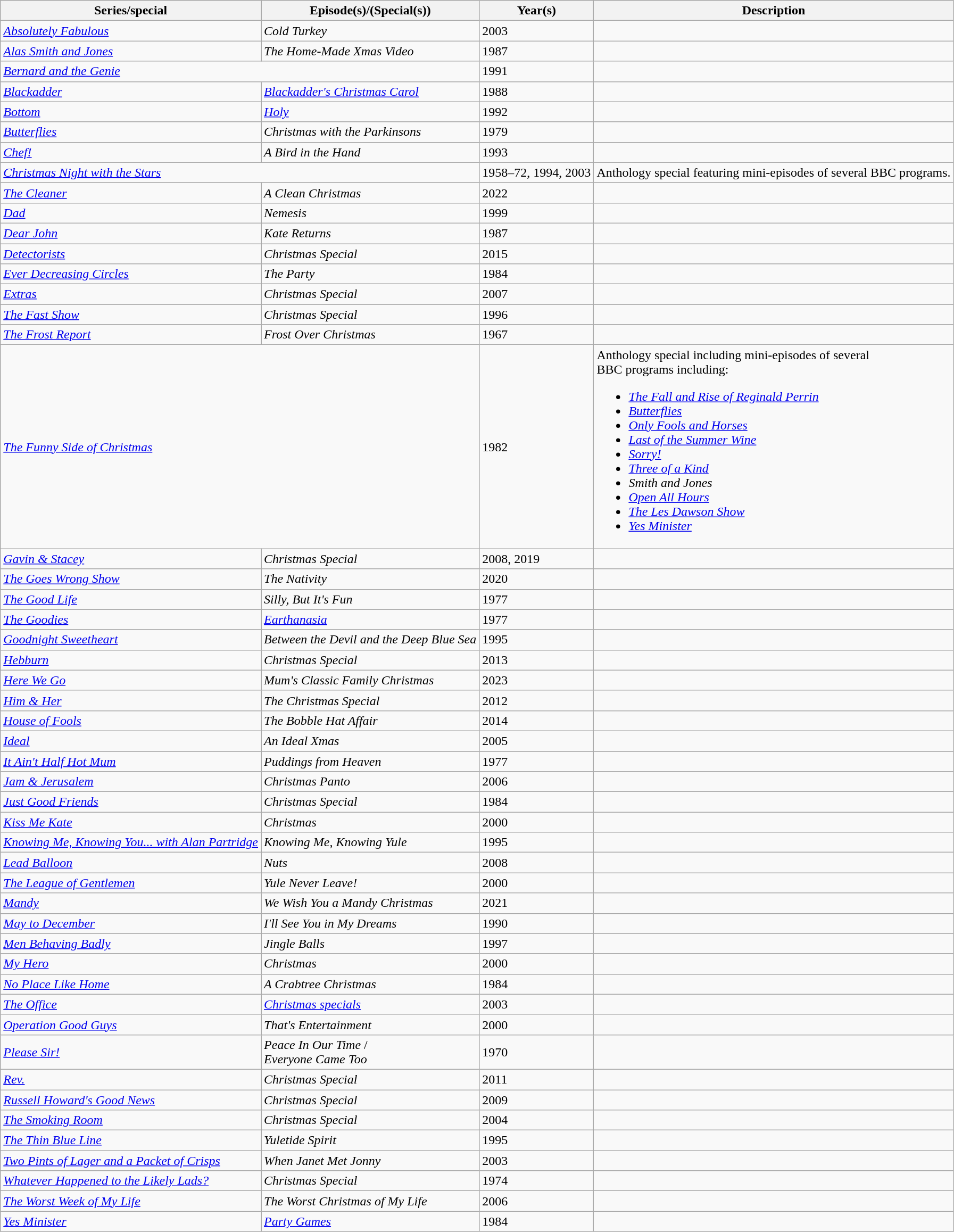<table class="wikitable sortable">
<tr>
<th>Series/special</th>
<th>Episode(s)/(Special(s))</th>
<th>Year(s)</th>
<th>Description</th>
</tr>
<tr>
<td><em><a href='#'>Absolutely Fabulous</a></em></td>
<td><em>Cold Turkey</em></td>
<td>2003</td>
<td></td>
</tr>
<tr>
<td><em><a href='#'>Alas Smith and Jones</a></em></td>
<td><em>The Home-Made Xmas Video</em></td>
<td>1987</td>
<td></td>
</tr>
<tr>
<td colspan="2"><em><a href='#'>Bernard and the Genie</a></em></td>
<td>1991</td>
<td></td>
</tr>
<tr>
<td><em><a href='#'>Blackadder</a></em></td>
<td><em><a href='#'>Blackadder's Christmas Carol</a></em></td>
<td>1988</td>
<td></td>
</tr>
<tr>
<td><em><a href='#'>Bottom</a></em></td>
<td><em><a href='#'>Holy</a></em></td>
<td>1992</td>
<td></td>
</tr>
<tr>
<td><em><a href='#'>Butterflies</a></em></td>
<td><em>Christmas with the Parkinsons</em></td>
<td>1979</td>
<td></td>
</tr>
<tr>
<td><em><a href='#'>Chef!</a></em></td>
<td><em>A Bird in the Hand</em></td>
<td>1993</td>
<td></td>
</tr>
<tr>
<td colspan="2"><em><a href='#'>Christmas Night with the Stars</a></em></td>
<td>1958–72, 1994, 2003</td>
<td>Anthology special featuring mini-episodes of several BBC programs.</td>
</tr>
<tr>
<td><em><a href='#'>The Cleaner</a></em></td>
<td><em>A Clean Christmas</em></td>
<td>2022</td>
<td></td>
</tr>
<tr>
<td><em><a href='#'>Dad</a></em></td>
<td><em>Nemesis</em></td>
<td>1999</td>
<td></td>
</tr>
<tr>
<td><em><a href='#'>Dear John</a></em></td>
<td><em>Kate Returns</em></td>
<td>1987</td>
<td></td>
</tr>
<tr>
<td><em><a href='#'>Detectorists</a></em></td>
<td><em>Christmas Special</em></td>
<td>2015</td>
<td></td>
</tr>
<tr>
<td><em><a href='#'>Ever Decreasing Circles</a></em></td>
<td><em>The Party</em></td>
<td>1984</td>
<td></td>
</tr>
<tr>
<td><em><a href='#'>Extras</a></em></td>
<td><em>Christmas Special</em></td>
<td>2007</td>
<td></td>
</tr>
<tr>
<td><em><a href='#'>The Fast Show</a></em></td>
<td><em>Christmas Special</em></td>
<td>1996</td>
<td></td>
</tr>
<tr>
<td><em><a href='#'>The Frost Report</a></em></td>
<td><em>Frost Over Christmas</em></td>
<td>1967</td>
<td></td>
</tr>
<tr>
<td colspan="2"><em><a href='#'>The Funny Side of Christmas</a></em></td>
<td>1982</td>
<td>Anthology special including mini-episodes of several<br>BBC programs including:<br><ul><li><em><a href='#'>The Fall and Rise of Reginald Perrin</a></em></li><li><em><a href='#'>Butterflies</a></em></li><li><em><a href='#'>Only Fools and Horses</a></em></li><li><em><a href='#'>Last of the Summer Wine</a></em></li><li><em><a href='#'>Sorry!</a></em></li><li><em><a href='#'>Three of a Kind</a></em></li><li><em>Smith and Jones</em></li><li><em><a href='#'>Open All Hours</a></em></li><li><em><a href='#'>The Les Dawson Show</a></em></li><li><em><a href='#'>Yes Minister</a></em></li></ul></td>
</tr>
<tr>
<td><em><a href='#'>Gavin & Stacey</a></em></td>
<td><em>Christmas Special</em></td>
<td>2008, 2019</td>
<td></td>
</tr>
<tr>
<td><em><a href='#'>The Goes Wrong Show</a></em></td>
<td><em>The Nativity</em></td>
<td>2020</td>
<td></td>
</tr>
<tr>
<td><em><a href='#'>The Good Life</a></em></td>
<td><em>Silly, But It's Fun</em></td>
<td>1977</td>
<td></td>
</tr>
<tr>
<td><em><a href='#'>The Goodies</a></em></td>
<td><em><a href='#'>Earthanasia</a></em></td>
<td>1977</td>
<td></td>
</tr>
<tr>
<td><em><a href='#'>Goodnight Sweetheart</a></em></td>
<td><em>Between the Devil and the Deep Blue Sea</em></td>
<td>1995</td>
<td></td>
</tr>
<tr>
<td><em><a href='#'>Hebburn</a></em></td>
<td><em>Christmas Special</em></td>
<td>2013</td>
<td></td>
</tr>
<tr>
<td><em><a href='#'>Here We Go</a></em></td>
<td><em>Mum's Classic Family Christmas</em></td>
<td>2023</td>
<td></td>
</tr>
<tr>
<td><em><a href='#'>Him & Her</a></em></td>
<td><em>The Christmas Special</em></td>
<td>2012</td>
<td></td>
</tr>
<tr>
<td><em><a href='#'>House of Fools</a></em></td>
<td><em>The Bobble Hat Affair</em></td>
<td>2014</td>
<td></td>
</tr>
<tr>
<td><em><a href='#'>Ideal</a></em></td>
<td><em>An Ideal Xmas</em></td>
<td>2005</td>
<td></td>
</tr>
<tr>
<td><em><a href='#'>It Ain't Half Hot Mum</a></em></td>
<td><em>Puddings from Heaven</em></td>
<td>1977</td>
<td></td>
</tr>
<tr>
<td><em><a href='#'>Jam & Jerusalem</a></em></td>
<td><em>Christmas Panto</em></td>
<td>2006</td>
<td></td>
</tr>
<tr>
<td><em><a href='#'>Just Good Friends</a></em></td>
<td><em>Christmas Special</em></td>
<td>1984</td>
<td></td>
</tr>
<tr>
<td><em><a href='#'>Kiss Me Kate</a></em></td>
<td><em>Christmas</em></td>
<td>2000</td>
<td></td>
</tr>
<tr>
<td><em><a href='#'>Knowing Me, Knowing You... with Alan Partridge</a></em></td>
<td><em>Knowing Me, Knowing Yule</em></td>
<td>1995</td>
<td></td>
</tr>
<tr>
<td><em><a href='#'>Lead Balloon</a></em></td>
<td><em>Nuts</em></td>
<td>2008</td>
<td></td>
</tr>
<tr>
<td><em><a href='#'>The League of Gentlemen</a></em></td>
<td><em>Yule Never Leave!</em></td>
<td>2000</td>
<td></td>
</tr>
<tr>
<td><em><a href='#'>Mandy</a></em></td>
<td><em>We Wish You a Mandy Christmas</em></td>
<td>2021</td>
<td></td>
</tr>
<tr>
<td><em><a href='#'>May to December</a></em></td>
<td><em>I'll See You in My Dreams</em></td>
<td>1990</td>
<td></td>
</tr>
<tr>
<td><em><a href='#'>Men Behaving Badly</a></em></td>
<td><em>Jingle Balls</em></td>
<td>1997</td>
<td></td>
</tr>
<tr>
<td><em><a href='#'>My Hero</a></em></td>
<td><em>Christmas</em></td>
<td>2000</td>
<td></td>
</tr>
<tr>
<td><em><a href='#'>No Place Like Home</a></em></td>
<td><em>A Crabtree Christmas</em></td>
<td>1984</td>
<td></td>
</tr>
<tr>
<td><em><a href='#'>The Office</a></em></td>
<td><em><a href='#'>Christmas specials</a></em></td>
<td>2003</td>
<td></td>
</tr>
<tr>
<td><em><a href='#'>Operation Good Guys</a></em></td>
<td><em>That's Entertainment</em></td>
<td>2000</td>
<td></td>
</tr>
<tr>
<td><em><a href='#'>Please Sir!</a></em></td>
<td><em>Peace In Our Time</em> /<br><em>Everyone Came Too</em></td>
<td>1970</td>
<td></td>
</tr>
<tr>
<td><em><a href='#'>Rev.</a></em></td>
<td><em>Christmas Special</em></td>
<td>2011</td>
<td></td>
</tr>
<tr>
<td><em><a href='#'>Russell Howard's Good News</a></em></td>
<td><em>Christmas Special</em></td>
<td>2009</td>
<td></td>
</tr>
<tr>
<td><em><a href='#'>The Smoking Room</a></em></td>
<td><em>Christmas Special</em></td>
<td>2004</td>
<td></td>
</tr>
<tr>
<td><em><a href='#'>The Thin Blue Line</a></em></td>
<td><em>Yuletide Spirit</em></td>
<td>1995</td>
<td></td>
</tr>
<tr>
<td><em><a href='#'>Two Pints of Lager and a Packet of Crisps</a></em></td>
<td><em>When Janet Met Jonny</em></td>
<td>2003</td>
<td></td>
</tr>
<tr>
<td><em><a href='#'>Whatever Happened to the Likely Lads?</a></em></td>
<td><em>Christmas Special</em></td>
<td>1974</td>
<td></td>
</tr>
<tr>
<td><em><a href='#'>The Worst Week of My Life</a></em></td>
<td><em>The Worst Christmas of My Life</em></td>
<td>2006</td>
<td></td>
</tr>
<tr>
<td><em><a href='#'>Yes Minister</a></em></td>
<td><em><a href='#'>Party Games</a></em></td>
<td>1984</td>
<td></td>
</tr>
</table>
